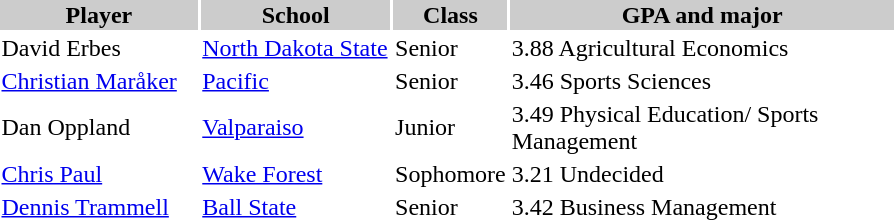<table style="width:600px" "border:'1' 'solid' 'gray' ">
<tr>
<th style="background:#ccc; width:23%;">Player</th>
<th style="background:#ccc; width:22%;">School</th>
<th style="background:#ccc; width:10%;">Class</th>
<th style="background:#ccc; width:45%;">GPA and major</th>
</tr>
<tr>
<td>David Erbes</td>
<td><a href='#'>North Dakota State</a></td>
<td>Senior</td>
<td>3.88 Agricultural Economics</td>
</tr>
<tr>
<td><a href='#'>Christian Maråker</a></td>
<td><a href='#'>Pacific</a></td>
<td>Senior</td>
<td>3.46 Sports Sciences</td>
</tr>
<tr>
<td>Dan Oppland</td>
<td><a href='#'>Valparaiso</a></td>
<td>Junior</td>
<td>3.49 Physical Education/ Sports Management</td>
</tr>
<tr>
<td><a href='#'>Chris Paul</a></td>
<td><a href='#'>Wake Forest</a></td>
<td>Sophomore</td>
<td>3.21 Undecided</td>
</tr>
<tr>
<td><a href='#'>Dennis Trammell</a></td>
<td><a href='#'>Ball State</a></td>
<td>Senior</td>
<td>3.42 Business Management</td>
</tr>
</table>
